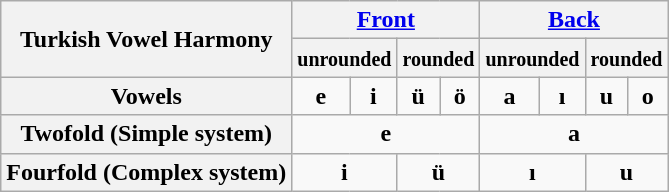<table class="wikitable" style="text-align: center;; margin-left: 1em">
<tr>
<th rowspan="2">Turkish Vowel Harmony</th>
<th colspan="4"><a href='#'>Front</a></th>
<th colspan="4"><a href='#'>Back</a></th>
</tr>
<tr>
<th colspan="2"><small>unrounded</small></th>
<th colspan="2"><small>rounded</small></th>
<th colspan="2"><small>unrounded</small></th>
<th colspan="2"><small>rounded</small></th>
</tr>
<tr>
<th>Vowels</th>
<td style="border-right: 0;"><strong>e</strong> </td>
<td><strong>i</strong> </td>
<td><strong>ü</strong> </td>
<td style="border-left: 0;"><strong>ö</strong> </td>
<td><strong>a</strong> </td>
<td style="border-left: 0;"><strong>ı</strong> </td>
<td><strong>u</strong> </td>
<td style="border-left: 0;"><strong>o</strong> </td>
</tr>
<tr style="text-align: center;">
<th>Twofold (Simple system)</th>
<td colspan="4"><strong>e</strong></td>
<td colspan="4"><strong>a</strong></td>
</tr>
<tr style="text-align: center;">
<th>Fourfold (Complex system)</th>
<td colspan="2"><strong>i</strong></td>
<td colspan="2"><strong>ü</strong></td>
<td colspan="2"><strong>ı</strong></td>
<td colspan="2"><strong>u</strong></td>
</tr>
</table>
